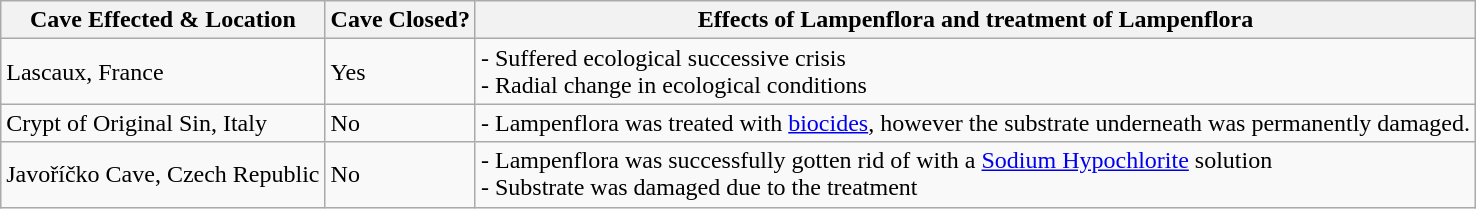<table class="wikitable">
<tr>
<th>Cave Effected & Location</th>
<th>Cave Closed?</th>
<th>Effects of Lampenflora and treatment of Lampenflora</th>
</tr>
<tr>
<td>Lascaux, France</td>
<td>Yes</td>
<td>- Suffered ecological successive crisis<br>- Radial change in ecological conditions</td>
</tr>
<tr>
<td>Crypt of Original Sin, Italy</td>
<td>No</td>
<td>- Lampenflora was treated with <a href='#'>biocides</a>, however the substrate underneath was permanently damaged.</td>
</tr>
<tr>
<td>Javoříčko Cave, Czech Republic</td>
<td>No</td>
<td>- Lampenflora was successfully gotten rid of with a <a href='#'>Sodium Hypochlorite</a> solution<br>- Substrate was damaged due to the treatment</td>
</tr>
</table>
